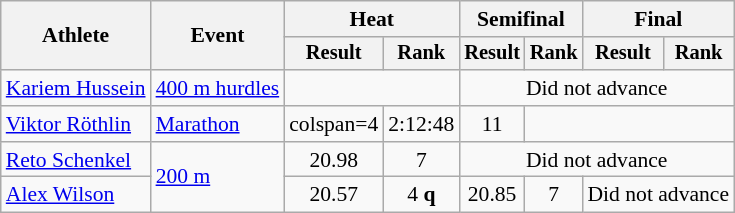<table class="wikitable" style="font-size:90%">
<tr>
<th rowspan="2">Athlete</th>
<th rowspan="2">Event</th>
<th colspan="2">Heat</th>
<th colspan="2">Semifinal</th>
<th colspan="2">Final</th>
</tr>
<tr style="font-size:95%">
<th>Result</th>
<th>Rank</th>
<th>Result</th>
<th>Rank</th>
<th>Result</th>
<th>Rank</th>
</tr>
<tr align=center>
<td align=left><a href='#'>Kariem Hussein</a></td>
<td align=left><a href='#'>400 m hurdles</a></td>
<td colspan=2></td>
<td colspan=4>Did not advance</td>
</tr>
<tr align=center>
<td align=left><a href='#'>Viktor Röthlin</a></td>
<td align=left><a href='#'>Marathon</a></td>
<td>colspan=4 </td>
<td>2:12:48</td>
<td>11</td>
</tr>
<tr align=center>
<td align=left><a href='#'>Reto Schenkel</a></td>
<td align=left rowspan=2><a href='#'>200 m</a></td>
<td>20.98</td>
<td>7</td>
<td colspan=4>Did not advance</td>
</tr>
<tr align=center>
<td align=left><a href='#'>Alex Wilson</a></td>
<td>20.57</td>
<td>4 <strong>q</strong></td>
<td>20.85</td>
<td>7</td>
<td colspan=2>Did not advance</td>
</tr>
</table>
